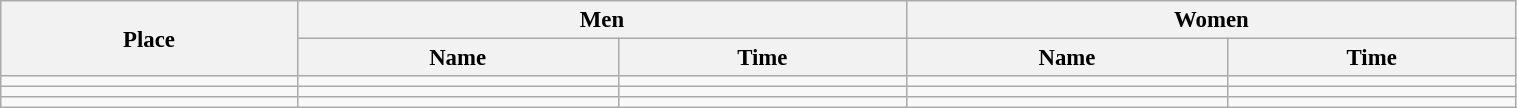<table class=wikitable style="font-size:95%" width="80%">
<tr>
<th rowspan="2">Place</th>
<th colspan="2">Men</th>
<th colspan="2">Women</th>
</tr>
<tr>
<th>Name</th>
<th>Time</th>
<th>Name</th>
<th>Time</th>
</tr>
<tr>
<td align="center"></td>
<td></td>
<td></td>
<td></td>
<td></td>
</tr>
<tr>
<td align="center"></td>
<td></td>
<td></td>
<td></td>
<td></td>
</tr>
<tr>
<td align="center"></td>
<td></td>
<td></td>
<td></td>
<td></td>
</tr>
</table>
